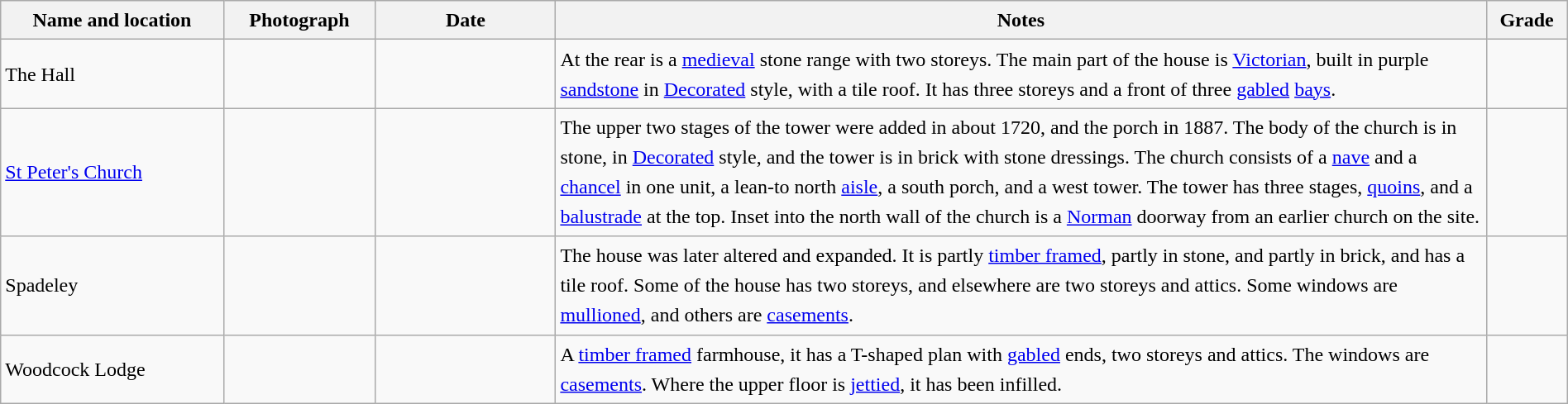<table class="wikitable sortable plainrowheaders" style="width:100%; border:0; text-align:left; line-height:150%;">
<tr>
<th scope="col"  style="width:150px">Name and location</th>
<th scope="col"  style="width:100px" class="unsortable">Photograph</th>
<th scope="col"  style="width:120px">Date</th>
<th scope="col"  style="width:650px" class="unsortable">Notes</th>
<th scope="col"  style="width:50px">Grade</th>
</tr>
<tr>
<td>The Hall<br><small></small></td>
<td></td>
<td align="center"></td>
<td>At the rear is a <a href='#'>medieval</a> stone range with two storeys.  The main part of the house is <a href='#'>Victorian</a>, built in purple <a href='#'>sandstone</a> in <a href='#'>Decorated</a> style, with a tile roof.  It has three storeys and a front of three <a href='#'>gabled</a> <a href='#'>bays</a>.</td>
<td align="center" ></td>
</tr>
<tr>
<td><a href='#'>St Peter's Church</a><br><small></small></td>
<td></td>
<td align="center"></td>
<td>The upper two stages of the tower were added in about 1720, and the porch in 1887.  The body of the church is in stone, in <a href='#'>Decorated</a> style, and the tower is in brick with stone dressings.  The church consists of a <a href='#'>nave</a> and a <a href='#'>chancel</a> in one unit, a lean-to north <a href='#'>aisle</a>, a south porch, and a west tower.  The tower has three stages, <a href='#'>quoins</a>, and a <a href='#'>balustrade</a> at the top.  Inset into the north wall of the church is a <a href='#'>Norman</a> doorway from an earlier church on the site.</td>
<td align="center" ></td>
</tr>
<tr>
<td>Spadeley<br><small></small></td>
<td></td>
<td align="center"></td>
<td>The house was later altered and expanded.  It is partly <a href='#'>timber framed</a>, partly in stone, and partly in brick, and has a tile roof.  Some of the house has two storeys, and elsewhere are two storeys and attics.  Some windows are <a href='#'>mullioned</a>, and others are <a href='#'>casements</a>.</td>
<td align="center" ></td>
</tr>
<tr>
<td>Woodcock Lodge<br><small></small></td>
<td></td>
<td align="center"></td>
<td>A <a href='#'>timber framed</a> farmhouse, it has a T-shaped plan with <a href='#'>gabled</a> ends, two storeys and attics.  The windows are <a href='#'>casements</a>.  Where the upper floor is <a href='#'>jettied</a>, it has been infilled.</td>
<td align="center" ></td>
</tr>
<tr>
</tr>
</table>
